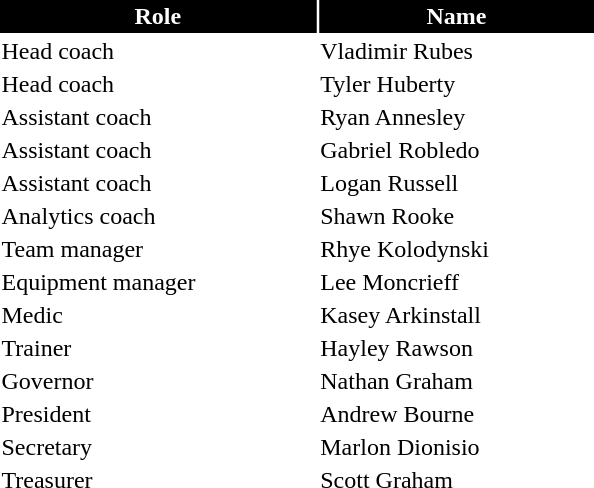<table class="toccolours" style="width:25em">
<tr>
</tr>
<tr>
<th style="background:#000000;color:white;border:#000000 1px solid">Role</th>
<th style="background:#000000;color:white;border:#000000 1px solid">Name</th>
</tr>
<tr>
<td>Head coach</td>
<td> Vladimir Rubes <small><strong></strong></small></td>
</tr>
<tr>
<td>Head coach</td>
<td> Tyler Huberty <small><strong></strong></small></td>
</tr>
<tr>
<td>Assistant coach</td>
<td> Ryan Annesley</td>
</tr>
<tr>
<td>Assistant coach</td>
<td> Gabriel Robledo</td>
</tr>
<tr>
<td>Assistant coach</td>
<td> Logan Russell</td>
</tr>
<tr>
<td>Analytics coach</td>
<td> Shawn Rooke</td>
</tr>
<tr>
<td>Team manager</td>
<td> Rhye Kolodynski</td>
</tr>
<tr>
<td>Equipment manager</td>
<td> Lee Moncrieff</td>
</tr>
<tr>
<td>Medic</td>
<td> Kasey Arkinstall</td>
</tr>
<tr>
<td>Trainer</td>
<td> Hayley Rawson</td>
</tr>
<tr>
<td>Governor</td>
<td> Nathan Graham</td>
</tr>
<tr>
<td>President</td>
<td> Andrew Bourne</td>
</tr>
<tr>
<td>Secretary</td>
<td> Marlon Dionisio</td>
</tr>
<tr>
<td>Treasurer</td>
<td> Scott Graham</td>
</tr>
<tr>
</tr>
</table>
